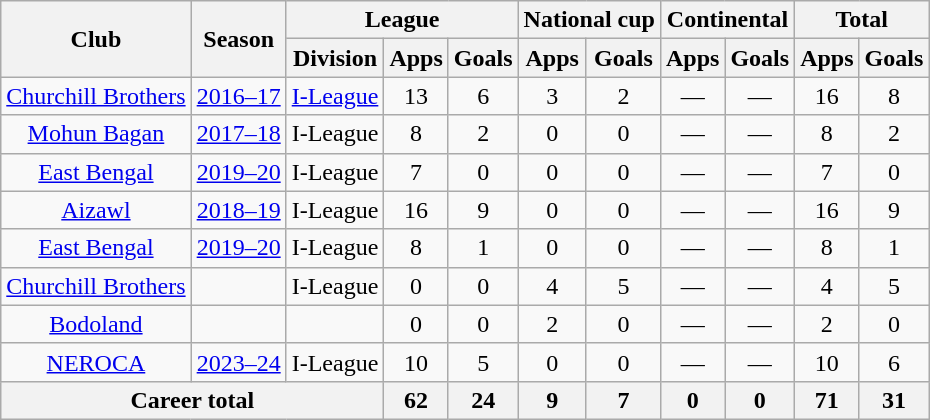<table class="wikitable" style="text-align:center">
<tr>
<th rowspan="2">Club</th>
<th rowspan="2">Season</th>
<th colspan="3">League</th>
<th colspan="2">National cup </th>
<th colspan="2">Continental</th>
<th colspan="2">Total</th>
</tr>
<tr>
<th>Division</th>
<th>Apps</th>
<th>Goals</th>
<th>Apps</th>
<th>Goals</th>
<th>Apps</th>
<th>Goals</th>
<th>Apps</th>
<th>Goals</th>
</tr>
<tr>
<td><a href='#'>Churchill Brothers</a></td>
<td><a href='#'>2016–17</a></td>
<td><a href='#'>I-League</a></td>
<td>13</td>
<td>6</td>
<td>3</td>
<td>2</td>
<td>—</td>
<td>—</td>
<td>16</td>
<td>8</td>
</tr>
<tr>
<td><a href='#'>Mohun Bagan</a></td>
<td><a href='#'>2017–18</a></td>
<td>I-League</td>
<td>8</td>
<td>2</td>
<td>0</td>
<td>0</td>
<td>—</td>
<td>—</td>
<td>8</td>
<td>2</td>
</tr>
<tr>
<td><a href='#'>East Bengal</a></td>
<td><a href='#'>2019–20</a></td>
<td>I-League</td>
<td>7</td>
<td>0</td>
<td>0</td>
<td>0</td>
<td>—</td>
<td>—</td>
<td>7</td>
<td>0</td>
</tr>
<tr>
<td><a href='#'>Aizawl</a></td>
<td><a href='#'>2018–19</a></td>
<td>I-League</td>
<td>16</td>
<td>9</td>
<td>0</td>
<td>0</td>
<td>—</td>
<td>—</td>
<td>16</td>
<td>9</td>
</tr>
<tr>
<td><a href='#'>East Bengal</a></td>
<td><a href='#'>2019–20</a></td>
<td>I-League</td>
<td>8</td>
<td>1</td>
<td>0</td>
<td>0</td>
<td>—</td>
<td>—</td>
<td>8</td>
<td>1</td>
</tr>
<tr>
<td><a href='#'>Churchill Brothers</a></td>
<td></td>
<td>I-League</td>
<td>0</td>
<td>0</td>
<td>4</td>
<td>5</td>
<td>—</td>
<td>—</td>
<td>4</td>
<td>5</td>
</tr>
<tr>
<td><a href='#'>Bodoland</a></td>
<td></td>
<td></td>
<td>0</td>
<td>0</td>
<td>2</td>
<td>0</td>
<td>—</td>
<td>—</td>
<td>2</td>
<td>0</td>
</tr>
<tr>
<td><a href='#'>NEROCA</a></td>
<td><a href='#'>2023–24</a></td>
<td>I-League</td>
<td>10</td>
<td>5</td>
<td>0</td>
<td>0</td>
<td>—</td>
<td>—</td>
<td>10</td>
<td>6</td>
</tr>
<tr>
<th colspan="3">Career total</th>
<th>62</th>
<th>24</th>
<th>9</th>
<th>7</th>
<th>0</th>
<th>0</th>
<th>71</th>
<th>31</th>
</tr>
</table>
